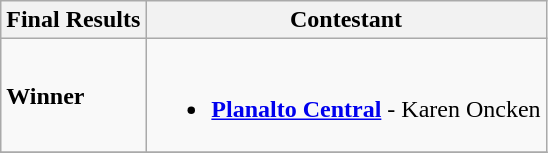<table class="wikitable">
<tr>
<th>Final Results</th>
<th>Contestant</th>
</tr>
<tr>
<td><strong>Winner</strong></td>
<td><br><ul><li><strong> <a href='#'>Planalto Central</a></strong> - Karen Oncken</li></ul></td>
</tr>
<tr>
</tr>
</table>
